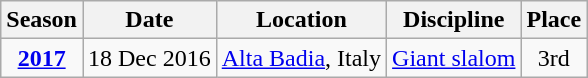<table class="wikitable" style="text-align:center; font-size:100%;">
<tr>
<th>Season</th>
<th>Date</th>
<th>Location</th>
<th>Discipline</th>
<th>Place</th>
</tr>
<tr>
<td><strong><a href='#'>2017</a></strong></td>
<td align="right">18 Dec 2016</td>
<td align="left"> <a href='#'>Alta Badia</a>, Italy</td>
<td><a href='#'>Giant slalom</a></td>
<td>3rd</td>
</tr>
</table>
